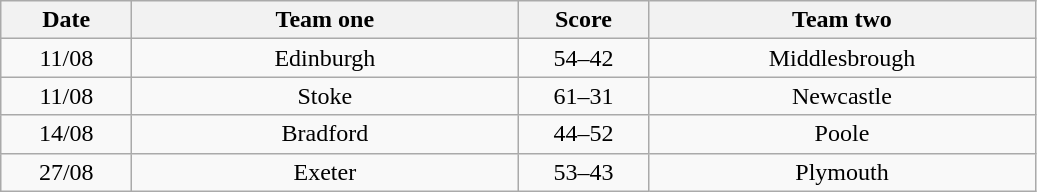<table class="wikitable" style="text-align: center">
<tr>
<th width=80>Date</th>
<th width=250>Team one</th>
<th width=80>Score</th>
<th width=250>Team two</th>
</tr>
<tr>
<td>11/08</td>
<td>Edinburgh</td>
<td>54–42</td>
<td>Middlesbrough</td>
</tr>
<tr>
<td>11/08</td>
<td>Stoke</td>
<td>61–31</td>
<td>Newcastle</td>
</tr>
<tr>
<td>14/08</td>
<td>Bradford</td>
<td>44–52</td>
<td>Poole</td>
</tr>
<tr>
<td>27/08</td>
<td>Exeter</td>
<td>53–43</td>
<td>Plymouth</td>
</tr>
</table>
